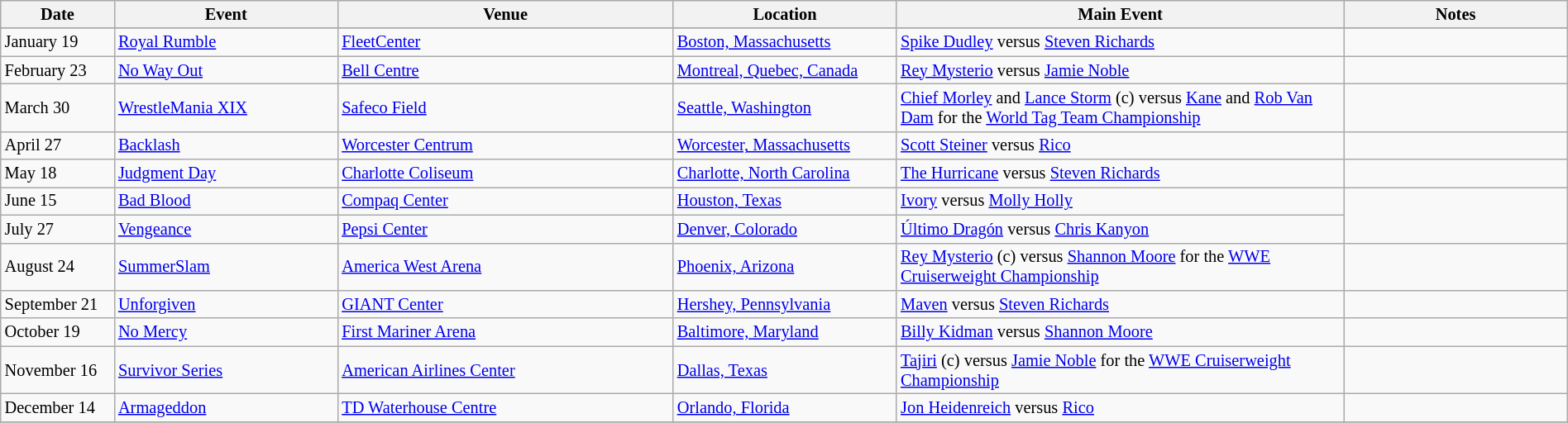<table class="sortable wikitable succession-box" style="font-size:85%; width:100%">
<tr>
<th scope="col" style="width:5%;">Date</th>
<th scope="col" style="width:10%;">Event</th>
<th scope="col" style="width:15%;">Venue</th>
<th scope="col" style="width:10%;">Location</th>
<th scope="col" style="width:20%;">Main Event</th>
<th scope="col" style="width:10%;">Notes</th>
</tr>
<tr>
</tr>
<tr>
<td>January 19</td>
<td><a href='#'>Royal Rumble</a></td>
<td><a href='#'>FleetCenter</a></td>
<td><a href='#'>Boston, Massachusetts</a></td>
<td><a href='#'>Spike Dudley</a> versus <a href='#'>Steven Richards</a></td>
<td></td>
</tr>
<tr>
<td>February 23</td>
<td><a href='#'>No Way Out</a></td>
<td><a href='#'>Bell Centre</a></td>
<td><a href='#'>Montreal, Quebec, Canada</a></td>
<td><a href='#'>Rey Mysterio</a> versus <a href='#'>Jamie Noble</a></td>
<td></td>
</tr>
<tr>
<td>March 30</td>
<td><a href='#'>WrestleMania XIX</a></td>
<td><a href='#'>Safeco Field</a></td>
<td><a href='#'>Seattle, Washington</a></td>
<td><a href='#'>Chief Morley</a> and <a href='#'>Lance Storm</a> (c) versus <a href='#'>Kane</a> and <a href='#'>Rob Van Dam</a> for the <a href='#'>World Tag Team Championship</a></td>
<td></td>
</tr>
<tr>
<td>April 27</td>
<td><a href='#'>Backlash</a></td>
<td><a href='#'>Worcester Centrum</a></td>
<td><a href='#'>Worcester, Massachusetts</a></td>
<td><a href='#'>Scott Steiner</a> versus <a href='#'>Rico</a></td>
<td></td>
</tr>
<tr>
<td>May 18</td>
<td><a href='#'>Judgment Day</a></td>
<td><a href='#'>Charlotte Coliseum</a></td>
<td><a href='#'>Charlotte, North Carolina</a></td>
<td><a href='#'>The Hurricane</a> versus <a href='#'>Steven Richards</a></td>
<td></td>
</tr>
<tr>
<td>June 15</td>
<td><a href='#'>Bad Blood</a></td>
<td><a href='#'>Compaq Center</a></td>
<td><a href='#'>Houston, Texas</a></td>
<td><a href='#'>Ivory</a> versus <a href='#'>Molly Holly</a></td>
</tr>
<tr>
<td>July 27</td>
<td><a href='#'>Vengeance</a></td>
<td><a href='#'>Pepsi Center</a></td>
<td><a href='#'>Denver, Colorado</a></td>
<td><a href='#'>Último Dragón</a> versus <a href='#'>Chris Kanyon</a></td>
</tr>
<tr>
<td>August 24</td>
<td><a href='#'>SummerSlam</a></td>
<td><a href='#'>America West Arena</a></td>
<td><a href='#'>Phoenix, Arizona</a></td>
<td><a href='#'>Rey Mysterio</a> (c) versus <a href='#'>Shannon Moore</a> for the <a href='#'>WWE Cruiserweight Championship</a></td>
<td></td>
</tr>
<tr>
<td>September 21</td>
<td><a href='#'>Unforgiven</a></td>
<td><a href='#'>GIANT Center</a></td>
<td><a href='#'>Hershey, Pennsylvania</a></td>
<td><a href='#'>Maven</a> versus <a href='#'>Steven Richards</a></td>
<td></td>
</tr>
<tr>
<td>October 19</td>
<td><a href='#'>No Mercy</a></td>
<td><a href='#'>First Mariner Arena</a></td>
<td><a href='#'>Baltimore, Maryland</a></td>
<td><a href='#'>Billy Kidman</a> versus <a href='#'>Shannon Moore</a></td>
<td></td>
</tr>
<tr>
<td>November 16</td>
<td><a href='#'>Survivor Series</a></td>
<td><a href='#'>American Airlines Center</a></td>
<td><a href='#'>Dallas, Texas</a></td>
<td><a href='#'>Tajiri</a> (c) versus <a href='#'>Jamie Noble</a> for the <a href='#'>WWE Cruiserweight Championship</a></td>
<td></td>
</tr>
<tr>
<td>December 14</td>
<td><a href='#'>Armageddon</a></td>
<td><a href='#'>TD Waterhouse Centre</a></td>
<td><a href='#'>Orlando, Florida</a></td>
<td><a href='#'>Jon Heidenreich</a> versus <a href='#'>Rico</a></td>
<td></td>
</tr>
<tr>
</tr>
</table>
